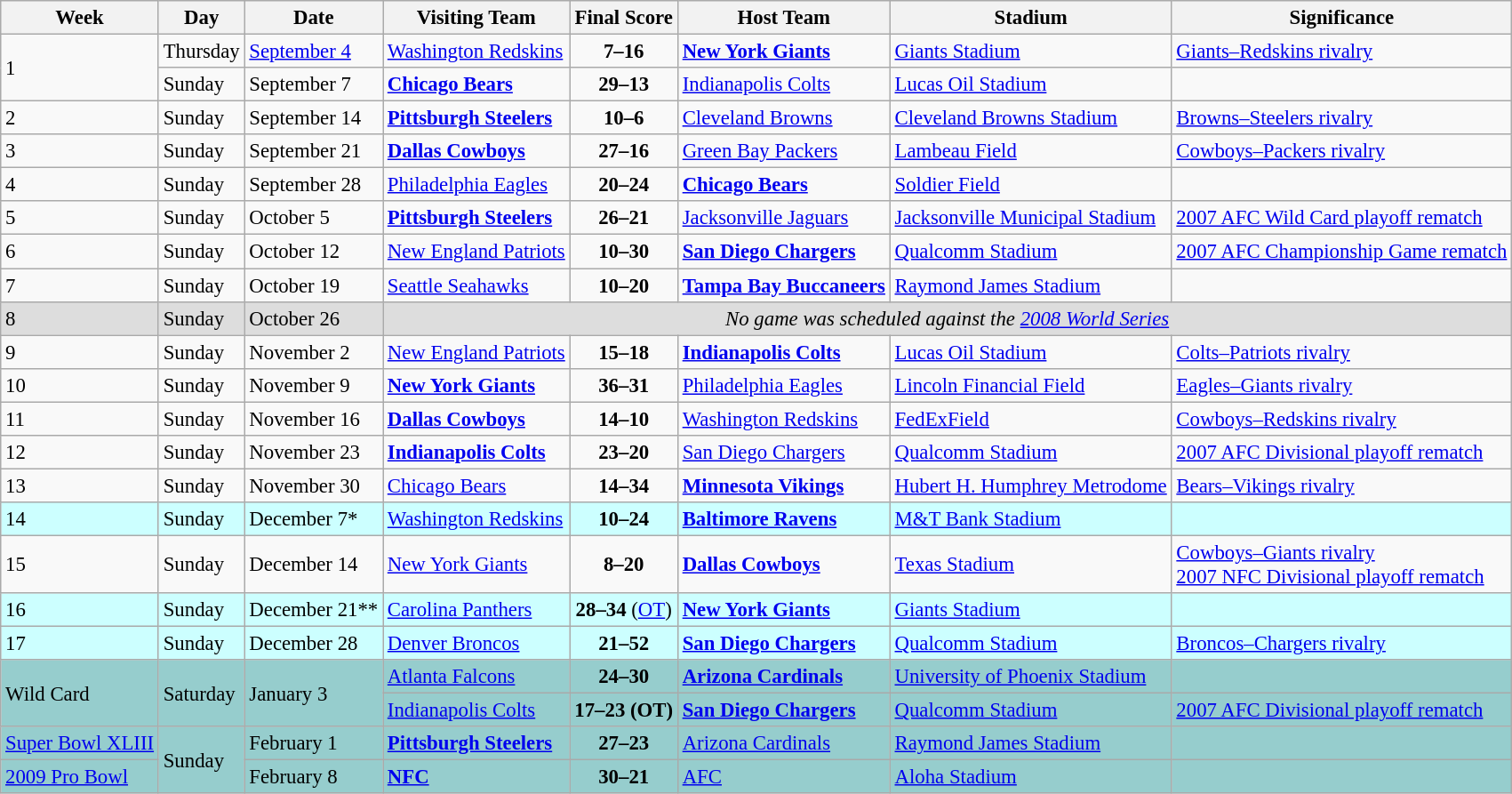<table class="wikitable" style="font-size: 95%;">
<tr>
<th>Week</th>
<th>Day</th>
<th>Date</th>
<th>Visiting Team</th>
<th>Final Score</th>
<th>Host Team</th>
<th>Stadium</th>
<th>Significance</th>
</tr>
<tr>
<td rowspan="2">1</td>
<td>Thursday</td>
<td><a href='#'>September 4</a></td>
<td><a href='#'>Washington Redskins</a></td>
<td align="center"><strong>7–16</strong></td>
<td><strong><a href='#'>New York Giants</a></strong></td>
<td><a href='#'>Giants Stadium</a></td>
<td><a href='#'>Giants–Redskins rivalry</a></td>
</tr>
<tr>
<td>Sunday</td>
<td>September 7</td>
<td><strong><a href='#'>Chicago Bears</a></strong></td>
<td align="center"><strong>29–13</strong></td>
<td><a href='#'>Indianapolis Colts</a></td>
<td><a href='#'>Lucas Oil Stadium</a></td>
<td></td>
</tr>
<tr>
<td>2</td>
<td>Sunday</td>
<td>September 14</td>
<td><strong><a href='#'>Pittsburgh Steelers</a></strong></td>
<td align="center"><strong>10–6</strong></td>
<td><a href='#'>Cleveland Browns</a></td>
<td><a href='#'>Cleveland Browns Stadium</a></td>
<td><a href='#'>Browns–Steelers rivalry</a></td>
</tr>
<tr>
<td>3</td>
<td>Sunday</td>
<td>September 21</td>
<td><strong><a href='#'>Dallas Cowboys</a></strong></td>
<td align="center"><strong>27–16</strong></td>
<td><a href='#'>Green Bay Packers</a></td>
<td><a href='#'>Lambeau Field</a></td>
<td><a href='#'>Cowboys–Packers rivalry</a></td>
</tr>
<tr>
<td>4</td>
<td>Sunday</td>
<td>September 28</td>
<td><a href='#'>Philadelphia Eagles</a></td>
<td align="center"><strong>20–24</strong></td>
<td><strong><a href='#'>Chicago Bears</a></strong></td>
<td><a href='#'>Soldier Field</a></td>
<td></td>
</tr>
<tr>
<td>5</td>
<td>Sunday</td>
<td>October 5</td>
<td><strong><a href='#'>Pittsburgh Steelers</a></strong></td>
<td align="center"><strong>26–21</strong></td>
<td><a href='#'>Jacksonville Jaguars</a></td>
<td><a href='#'>Jacksonville Municipal Stadium</a></td>
<td><a href='#'>2007 AFC Wild Card playoff rematch</a></td>
</tr>
<tr>
<td>6</td>
<td>Sunday</td>
<td>October 12</td>
<td><a href='#'>New England Patriots</a></td>
<td align="center"><strong>10–30</strong></td>
<td><strong><a href='#'>San Diego Chargers</a></strong></td>
<td><a href='#'>Qualcomm Stadium</a></td>
<td><a href='#'>2007 AFC Championship Game rematch</a></td>
</tr>
<tr>
<td>7</td>
<td>Sunday</td>
<td>October 19</td>
<td><a href='#'>Seattle Seahawks</a></td>
<td align="center"><strong>10–20</strong></td>
<td><strong><a href='#'>Tampa Bay Buccaneers</a></strong></td>
<td><a href='#'>Raymond James Stadium</a></td>
<td></td>
</tr>
<tr bgcolor="#ddd">
<td>8</td>
<td>Sunday</td>
<td>October 26</td>
<td colspan="5" align="center"><em>No game was scheduled against the <a href='#'>2008 World Series</a></em></td>
</tr>
<tr>
<td>9</td>
<td>Sunday</td>
<td>November 2</td>
<td><a href='#'>New England Patriots</a></td>
<td align="center"><strong>15–18</strong></td>
<td><strong><a href='#'>Indianapolis Colts</a></strong></td>
<td><a href='#'>Lucas Oil Stadium</a></td>
<td><a href='#'>Colts–Patriots rivalry</a></td>
</tr>
<tr>
<td>10</td>
<td>Sunday</td>
<td>November 9</td>
<td><strong><a href='#'>New York Giants</a></strong></td>
<td align="center"><strong>36–31</strong></td>
<td><a href='#'>Philadelphia Eagles</a></td>
<td><a href='#'>Lincoln Financial Field</a></td>
<td><a href='#'>Eagles–Giants rivalry</a></td>
</tr>
<tr>
<td>11</td>
<td>Sunday</td>
<td>November 16</td>
<td><strong><a href='#'>Dallas Cowboys</a></strong></td>
<td align="center"><strong>14–10</strong></td>
<td><a href='#'>Washington Redskins</a></td>
<td><a href='#'>FedExField</a></td>
<td><a href='#'>Cowboys–Redskins rivalry</a></td>
</tr>
<tr>
<td>12</td>
<td>Sunday</td>
<td>November 23</td>
<td><strong><a href='#'>Indianapolis Colts</a></strong></td>
<td align="center"><strong>23–20</strong></td>
<td><a href='#'>San Diego Chargers</a></td>
<td><a href='#'>Qualcomm Stadium</a></td>
<td><a href='#'>2007 AFC Divisional playoff rematch</a></td>
</tr>
<tr>
<td>13</td>
<td>Sunday</td>
<td>November 30</td>
<td><a href='#'>Chicago Bears</a></td>
<td align="center"><strong>14–34</strong></td>
<td><strong><a href='#'>Minnesota Vikings</a></strong></td>
<td><a href='#'>Hubert H. Humphrey Metrodome</a></td>
<td><a href='#'>Bears–Vikings rivalry</a></td>
</tr>
<tr bgcolor="#ccffff">
<td>14</td>
<td>Sunday</td>
<td>December 7*</td>
<td><a href='#'>Washington Redskins</a></td>
<td align="center"><strong>10–24</strong></td>
<td><strong><a href='#'>Baltimore Ravens</a></strong></td>
<td><a href='#'>M&T Bank Stadium</a></td>
<td></td>
</tr>
<tr>
<td>15</td>
<td>Sunday</td>
<td>December 14</td>
<td><a href='#'>New York Giants</a></td>
<td align="center"><strong>8–20</strong></td>
<td><strong><a href='#'>Dallas Cowboys</a></strong></td>
<td><a href='#'>Texas Stadium</a></td>
<td><a href='#'>Cowboys–Giants rivalry</a><br><a href='#'>2007 NFC Divisional playoff rematch</a></td>
</tr>
<tr bgcolor="#ccffff">
<td>16</td>
<td>Sunday</td>
<td>December 21**</td>
<td><a href='#'>Carolina Panthers</a></td>
<td align="center"><strong>28–34</strong> (<a href='#'>OT</a>)</td>
<td><strong><a href='#'>New York Giants</a></strong></td>
<td><a href='#'>Giants Stadium</a></td>
<td></td>
</tr>
<tr bgcolor="#ccffff">
<td>17</td>
<td>Sunday</td>
<td>December 28</td>
<td><a href='#'>Denver Broncos</a></td>
<td align="center"><strong>21–52</strong></td>
<td><strong><a href='#'>San Diego Chargers</a></strong></td>
<td><a href='#'>Qualcomm Stadium</a></td>
<td><a href='#'>Broncos–Chargers rivalry</a></td>
</tr>
<tr bgcolor="#96cdcd">
<td rowspan="2">Wild Card</td>
<td rowspan="2">Saturday</td>
<td rowspan="2">January 3</td>
<td><a href='#'>Atlanta Falcons</a></td>
<td align="center"><strong>24–30</strong></td>
<td><strong><a href='#'>Arizona Cardinals</a></strong></td>
<td><a href='#'>University of Phoenix Stadium</a></td>
<td></td>
</tr>
<tr bgcolor="#96cdcd">
<td><a href='#'>Indianapolis Colts</a></td>
<td align="center"><strong>17–23 (OT)</strong></td>
<td><strong><a href='#'>San Diego Chargers</a></strong></td>
<td><a href='#'>Qualcomm Stadium</a></td>
<td><a href='#'>2007 AFC Divisional playoff rematch</a></td>
</tr>
<tr bgcolor="#96cdcd">
<td><a href='#'>Super Bowl XLIII</a></td>
<td rowspan="2">Sunday</td>
<td>February 1</td>
<td><strong><a href='#'>Pittsburgh Steelers</a></strong></td>
<td align="center"><strong>27–23</strong></td>
<td><a href='#'>Arizona Cardinals</a></td>
<td><a href='#'>Raymond James Stadium</a></td>
<td></td>
</tr>
<tr bgcolor="96cdcd">
<td><a href='#'>2009 Pro Bowl</a></td>
<td>February 8</td>
<td><strong><a href='#'>NFC</a></strong></td>
<td align="center"><strong>30–21</strong></td>
<td><a href='#'>AFC</a></td>
<td><a href='#'>Aloha Stadium</a></td>
<td></td>
</tr>
</table>
